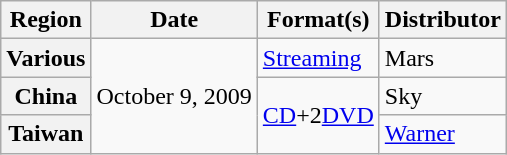<table class="wikitable plainrowheaders">
<tr>
<th>Region</th>
<th>Date</th>
<th>Format(s)</th>
<th>Distributor</th>
</tr>
<tr>
<th scope="row">Various</th>
<td rowspan="3">October 9, 2009</td>
<td><a href='#'>Streaming</a></td>
<td>Mars</td>
</tr>
<tr>
<th scope="row">China</th>
<td rowspan="2"><a href='#'>CD</a>+2<a href='#'>DVD</a></td>
<td>Sky</td>
</tr>
<tr>
<th scope="row">Taiwan</th>
<td><a href='#'>Warner</a></td>
</tr>
</table>
